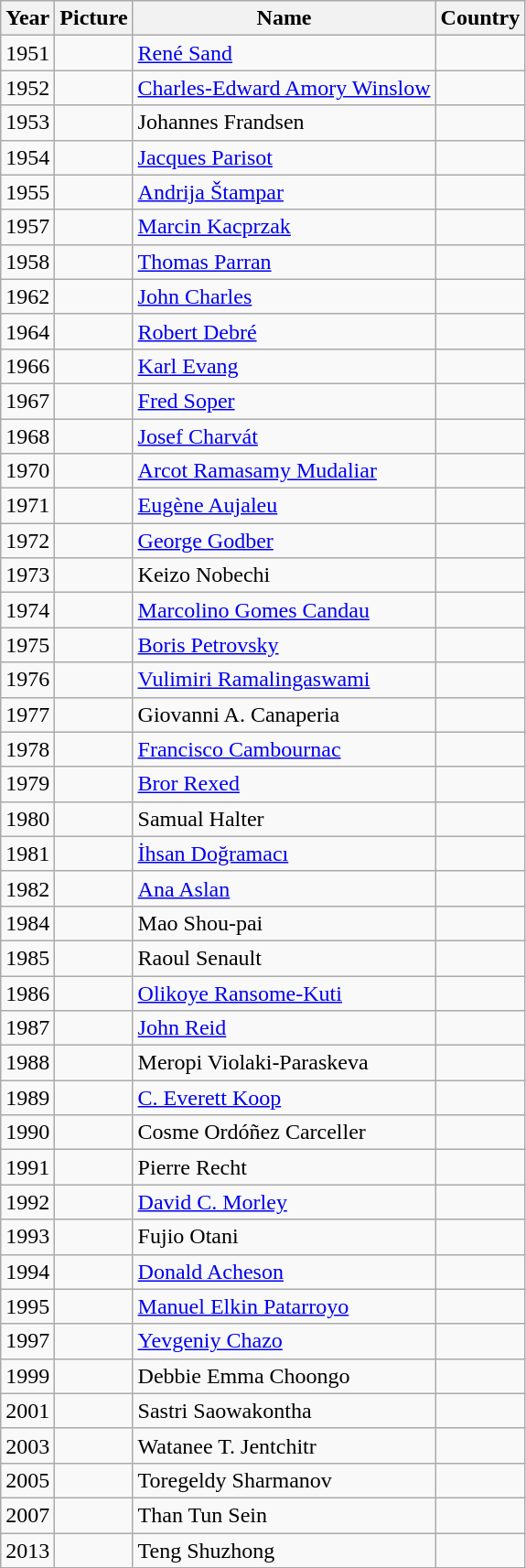<table class="wikitable sortable">
<tr>
<th>Year</th>
<th>Picture</th>
<th>Name</th>
<th>Country</th>
</tr>
<tr>
<td>1951</td>
<td></td>
<td><a href='#'>René Sand</a></td>
<td></td>
</tr>
<tr>
<td>1952</td>
<td></td>
<td><a href='#'>Charles-Edward Amory Winslow</a></td>
<td></td>
</tr>
<tr>
<td>1953</td>
<td></td>
<td>Johannes Frandsen</td>
<td></td>
</tr>
<tr>
<td>1954</td>
<td></td>
<td><a href='#'>Jacques Parisot</a></td>
<td></td>
</tr>
<tr>
<td>1955</td>
<td></td>
<td><a href='#'>Andrija Štampar</a></td>
<td></td>
</tr>
<tr>
<td>1957</td>
<td></td>
<td><a href='#'>Marcin Kacprzak</a></td>
<td></td>
</tr>
<tr>
<td>1958</td>
<td></td>
<td><a href='#'>Thomas Parran</a></td>
<td></td>
</tr>
<tr>
<td>1962</td>
<td></td>
<td><a href='#'>John Charles</a></td>
<td></td>
</tr>
<tr>
<td>1964</td>
<td></td>
<td><a href='#'>Robert Debré</a></td>
<td></td>
</tr>
<tr>
<td>1966</td>
<td></td>
<td><a href='#'>Karl Evang</a></td>
<td></td>
</tr>
<tr>
<td>1967</td>
<td></td>
<td><a href='#'>Fred Soper</a></td>
<td></td>
</tr>
<tr>
<td>1968</td>
<td></td>
<td><a href='#'>Josef Charvát</a></td>
<td></td>
</tr>
<tr>
<td>1970</td>
<td></td>
<td><a href='#'>Arcot Ramasamy Mudaliar</a></td>
<td></td>
</tr>
<tr>
<td>1971</td>
<td></td>
<td><a href='#'>Eugène Aujaleu</a></td>
<td></td>
</tr>
<tr>
<td>1972</td>
<td></td>
<td><a href='#'>George Godber</a></td>
<td></td>
</tr>
<tr>
<td>1973</td>
<td></td>
<td>Keizo Nobechi</td>
<td></td>
</tr>
<tr>
<td>1974</td>
<td></td>
<td><a href='#'>Marcolino Gomes Candau</a></td>
<td></td>
</tr>
<tr>
<td>1975</td>
<td></td>
<td><a href='#'>Boris Petrovsky</a></td>
<td></td>
</tr>
<tr>
<td>1976</td>
<td></td>
<td><a href='#'>Vulimiri Ramalingaswami</a></td>
<td></td>
</tr>
<tr>
<td>1977</td>
<td></td>
<td>Giovanni A. Canaperia</td>
<td></td>
</tr>
<tr>
<td>1978</td>
<td></td>
<td><a href='#'>Francisco Cambournac</a></td>
<td></td>
</tr>
<tr>
<td>1979</td>
<td></td>
<td><a href='#'>Bror Rexed</a></td>
<td></td>
</tr>
<tr>
<td>1980</td>
<td></td>
<td>Samual Halter</td>
<td></td>
</tr>
<tr>
<td>1981</td>
<td></td>
<td><a href='#'>İhsan Doğramacı</a></td>
<td></td>
</tr>
<tr>
<td>1982</td>
<td></td>
<td><a href='#'>Ana Aslan</a></td>
<td></td>
</tr>
<tr>
<td>1984</td>
<td></td>
<td>Mao Shou-pai</td>
<td></td>
</tr>
<tr>
<td>1985</td>
<td></td>
<td>Raoul Senault</td>
<td></td>
</tr>
<tr>
<td>1986</td>
<td></td>
<td><a href='#'>Olikoye Ransome-Kuti</a></td>
<td></td>
</tr>
<tr>
<td>1987</td>
<td></td>
<td><a href='#'>John Reid</a></td>
<td></td>
</tr>
<tr>
<td>1988</td>
<td></td>
<td>Meropi Violaki-Paraskeva</td>
<td></td>
</tr>
<tr>
<td>1989</td>
<td></td>
<td><a href='#'>C. Everett Koop</a></td>
<td></td>
</tr>
<tr>
<td>1990</td>
<td></td>
<td>Cosme Ordóñez Carceller</td>
<td></td>
</tr>
<tr>
<td>1991</td>
<td></td>
<td>Pierre Recht</td>
<td></td>
</tr>
<tr>
<td>1992</td>
<td></td>
<td><a href='#'>David C. Morley</a></td>
<td></td>
</tr>
<tr>
<td>1993</td>
<td></td>
<td>Fujio Otani</td>
<td></td>
</tr>
<tr>
<td>1994</td>
<td></td>
<td><a href='#'>Donald Acheson</a></td>
<td></td>
</tr>
<tr>
<td>1995</td>
<td></td>
<td><a href='#'>Manuel Elkin Patarroyo</a></td>
<td></td>
</tr>
<tr>
<td>1997</td>
<td></td>
<td><a href='#'>Yevgeniy Chazo</a></td>
<td></td>
</tr>
<tr>
<td>1999</td>
<td></td>
<td>Debbie Emma Choongo</td>
<td></td>
</tr>
<tr>
<td>2001</td>
<td></td>
<td>Sastri Saowakontha</td>
<td></td>
</tr>
<tr>
<td>2003</td>
<td></td>
<td>Watanee T. Jentchitr</td>
<td></td>
</tr>
<tr>
<td>2005</td>
<td></td>
<td>Toregeldy Sharmanov</td>
<td></td>
</tr>
<tr>
<td>2007</td>
<td></td>
<td>Than Tun Sein</td>
<td></td>
</tr>
<tr>
<td>2013</td>
<td></td>
<td>Teng Shuzhong</td>
<td></td>
</tr>
</table>
